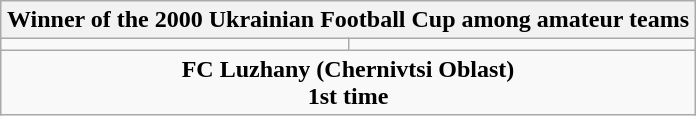<table class=wikitable style="text-align:center; margin:auto">
<tr>
<th colspan=2>Winner of the 2000 Ukrainian Football Cup among amateur teams</th>
</tr>
<tr>
<td></td>
<td></td>
</tr>
<tr>
<td colspan=2><strong>FC Luzhany (Chernivtsi Oblast)</strong><br><strong>1st time</strong></td>
</tr>
</table>
